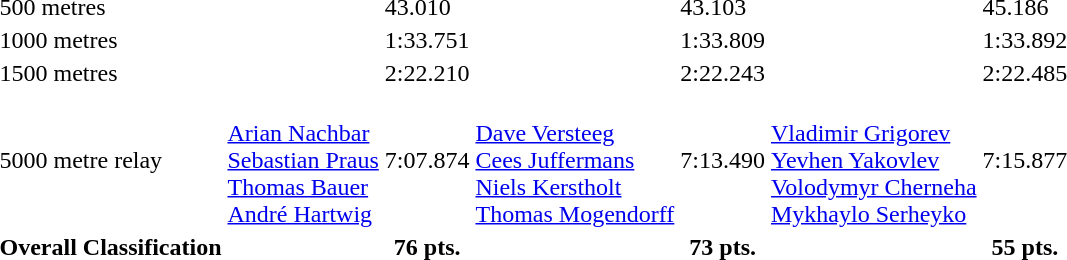<table>
<tr>
<td>500 metres</td>
<td></td>
<td>43.010</td>
<td></td>
<td>43.103</td>
<td></td>
<td>45.186</td>
</tr>
<tr>
<td>1000 metres</td>
<td></td>
<td>1:33.751</td>
<td></td>
<td>1:33.809</td>
<td></td>
<td>1:33.892</td>
</tr>
<tr>
<td>1500 metres</td>
<td></td>
<td>2:22.210</td>
<td></td>
<td>2:22.243</td>
<td></td>
<td>2:22.485</td>
</tr>
<tr>
<td>5000 metre relay</td>
<td valign=top><br><a href='#'>Arian Nachbar</a><br><a href='#'>Sebastian Praus</a><br><a href='#'>Thomas Bauer</a><br><a href='#'>André Hartwig</a></td>
<td>7:07.874</td>
<td valign=top><br><a href='#'>Dave Versteeg</a><br><a href='#'>Cees Juffermans</a><br><a href='#'>Niels Kerstholt</a><br><a href='#'>Thomas Mogendorff</a></td>
<td>7:13.490</td>
<td valign=top><br><a href='#'>Vladimir Grigorev</a><br><a href='#'>Yevhen Yakovlev</a><br><a href='#'>Volodymyr Cherneha</a><br><a href='#'>Mykhaylo Serheyko</a></td>
<td>7:15.877</td>
</tr>
<tr>
<th>Overall Classification</th>
<th></th>
<th>76 pts.</th>
<th></th>
<th>73 pts.</th>
<th></th>
<th>55 pts.</th>
</tr>
</table>
